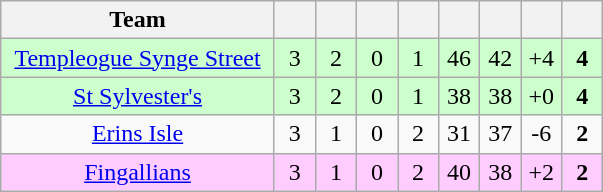<table class="wikitable" style="text-align:center">
<tr>
<th style="width:175px;">Team</th>
<th width="20"></th>
<th width="20"></th>
<th width="20"></th>
<th width="20"></th>
<th width="20"></th>
<th width="20"></th>
<th width="20"></th>
<th width="20"></th>
</tr>
<tr style="background:#cfc;">
<td><a href='#'>Templeogue Synge Street</a></td>
<td>3</td>
<td>2</td>
<td>0</td>
<td>1</td>
<td>46</td>
<td>42</td>
<td>+4</td>
<td><strong>4</strong></td>
</tr>
<tr style="background:#cfc;">
<td><a href='#'>St Sylvester's</a></td>
<td>3</td>
<td>2</td>
<td>0</td>
<td>1</td>
<td>38</td>
<td>38</td>
<td>+0</td>
<td><strong>4</strong></td>
</tr>
<tr>
<td><a href='#'>Erins Isle</a></td>
<td>3</td>
<td>1</td>
<td>0</td>
<td>2</td>
<td>31</td>
<td>37</td>
<td>-6</td>
<td><strong>2</strong></td>
</tr>
<tr style="background:#fcf;">
<td><a href='#'>Fingallians</a></td>
<td>3</td>
<td>1</td>
<td>0</td>
<td>2</td>
<td>40</td>
<td>38</td>
<td>+2</td>
<td><strong>2</strong></td>
</tr>
</table>
